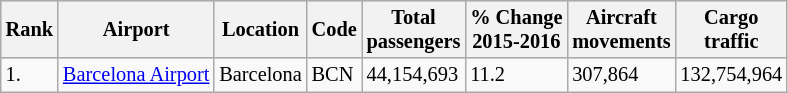<table class="wikitable sortable" style="font-size: 85%" width= align=>
<tr style="background:lightgrey;">
<th>Rank</th>
<th>Airport</th>
<th>Location</th>
<th>Code</th>
<th>Total<br>passengers</th>
<th>% Change<br>2015-2016</th>
<th>Aircraft<br>movements</th>
<th>Cargo<br>traffic</th>
</tr>
<tr>
<td>1.</td>
<td><a href='#'>Barcelona Airport</a></td>
<td>Barcelona</td>
<td>BCN</td>
<td>44,154,693</td>
<td>11.2</td>
<td>307,864</td>
<td>132,754,964</td>
</tr>
</table>
